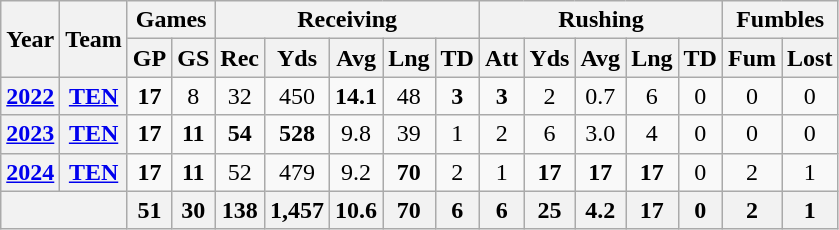<table class="wikitable" style="text-align:center;">
<tr>
<th rowspan="2">Year</th>
<th rowspan="2">Team</th>
<th colspan="2">Games</th>
<th colspan="5">Receiving</th>
<th colspan="5">Rushing</th>
<th colspan="2">Fumbles</th>
</tr>
<tr>
<th>GP</th>
<th>GS</th>
<th>Rec</th>
<th>Yds</th>
<th>Avg</th>
<th>Lng</th>
<th>TD</th>
<th>Att</th>
<th>Yds</th>
<th>Avg</th>
<th>Lng</th>
<th>TD</th>
<th>Fum</th>
<th>Lost</th>
</tr>
<tr>
<th><a href='#'>2022</a></th>
<th><a href='#'>TEN</a></th>
<td><strong>17</strong></td>
<td>8</td>
<td>32</td>
<td>450</td>
<td><strong>14.1</strong></td>
<td>48</td>
<td><strong>3</strong></td>
<td><strong>3</strong></td>
<td>2</td>
<td>0.7</td>
<td>6</td>
<td>0</td>
<td>0</td>
<td>0</td>
</tr>
<tr>
<th><a href='#'>2023</a></th>
<th><a href='#'>TEN</a></th>
<td><strong>17</strong></td>
<td><strong>11</strong></td>
<td><strong>54</strong></td>
<td><strong>528</strong></td>
<td>9.8</td>
<td>39</td>
<td>1</td>
<td>2</td>
<td>6</td>
<td>3.0</td>
<td>4</td>
<td>0</td>
<td>0</td>
<td>0</td>
</tr>
<tr>
<th><a href='#'>2024</a></th>
<th><a href='#'>TEN</a></th>
<td><strong>17</strong></td>
<td><strong>11</strong></td>
<td>52</td>
<td>479</td>
<td>9.2</td>
<td><strong>70</strong></td>
<td>2</td>
<td>1</td>
<td><strong>17</strong></td>
<td><strong>17</strong></td>
<td><strong>17</strong></td>
<td>0</td>
<td>2</td>
<td>1</td>
</tr>
<tr>
<th colspan="2"></th>
<th>51</th>
<th>30</th>
<th>138</th>
<th>1,457</th>
<th>10.6</th>
<th>70</th>
<th>6</th>
<th>6</th>
<th>25</th>
<th>4.2</th>
<th>17</th>
<th>0</th>
<th>2</th>
<th>1</th>
</tr>
</table>
